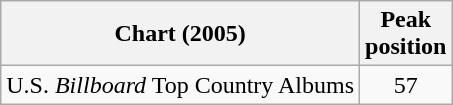<table class="wikitable">
<tr>
<th>Chart (2005)</th>
<th>Peak<br>position</th>
</tr>
<tr>
<td>U.S. <em>Billboard</em> Top Country Albums</td>
<td align="center">57</td>
</tr>
</table>
